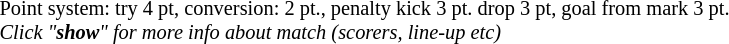<table width=100%>
<tr>
<td align=left width=60% style="font-size: 85%">Point system: try 4 pt, conversion: 2 pt., penalty kick 3 pt. drop 3 pt, goal from mark 3 pt. <br><em>Click "<strong>show</strong>" for more info about match (scorers, line-up etc)</em></td>
</tr>
</table>
